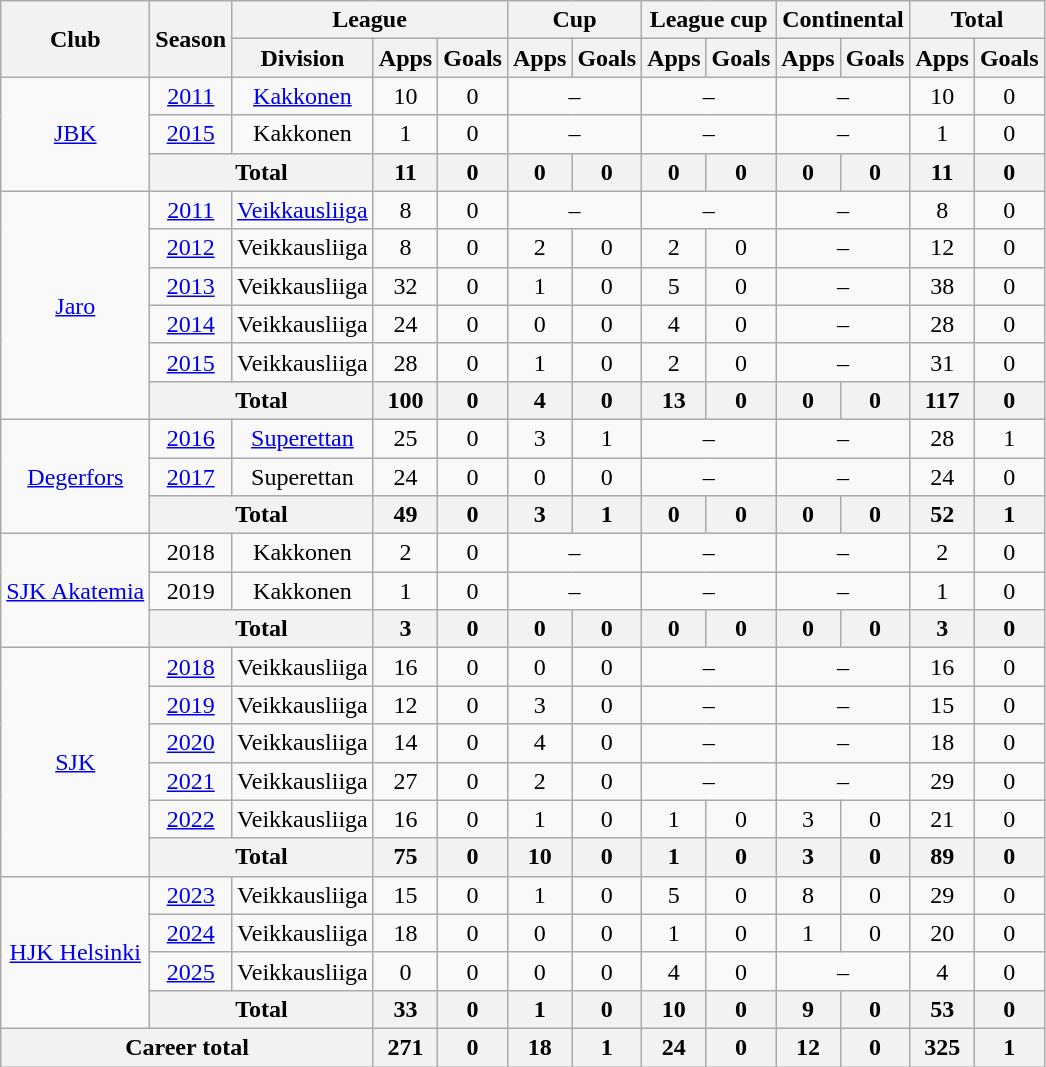<table class="wikitable" style="text-align:center">
<tr>
<th rowspan="2">Club</th>
<th rowspan="2">Season</th>
<th colspan="3">League</th>
<th colspan="2">Cup</th>
<th colspan="2">League cup</th>
<th colspan="2">Continental</th>
<th colspan="2">Total</th>
</tr>
<tr>
<th>Division</th>
<th>Apps</th>
<th>Goals</th>
<th>Apps</th>
<th>Goals</th>
<th>Apps</th>
<th>Goals</th>
<th>Apps</th>
<th>Goals</th>
<th>Apps</th>
<th>Goals</th>
</tr>
<tr>
<td rowspan="3"><a href='#'>JBK</a></td>
<td><a href='#'>2011</a></td>
<td><a href='#'>Kakkonen</a></td>
<td>10</td>
<td>0</td>
<td colspan="2">–</td>
<td colspan="2">–</td>
<td colspan="2">–</td>
<td>10</td>
<td>0</td>
</tr>
<tr>
<td><a href='#'>2015</a></td>
<td>Kakkonen</td>
<td>1</td>
<td>0</td>
<td colspan="2">–</td>
<td colspan="2">–</td>
<td colspan="2">–</td>
<td>1</td>
<td>0</td>
</tr>
<tr>
<th colspan="2">Total</th>
<th>11</th>
<th>0</th>
<th>0</th>
<th>0</th>
<th>0</th>
<th>0</th>
<th>0</th>
<th>0</th>
<th>11</th>
<th>0</th>
</tr>
<tr>
<td rowspan="6"><a href='#'>Jaro</a></td>
<td><a href='#'>2011</a></td>
<td><a href='#'>Veikkausliiga</a></td>
<td>8</td>
<td>0</td>
<td colspan="2">–</td>
<td colspan="2">–</td>
<td colspan="2">–</td>
<td>8</td>
<td>0</td>
</tr>
<tr>
<td><a href='#'>2012</a></td>
<td>Veikkausliiga</td>
<td>8</td>
<td>0</td>
<td>2</td>
<td>0</td>
<td>2</td>
<td>0</td>
<td colspan="2">–</td>
<td>12</td>
<td>0</td>
</tr>
<tr>
<td><a href='#'>2013</a></td>
<td>Veikkausliiga</td>
<td>32</td>
<td>0</td>
<td>1</td>
<td>0</td>
<td>5</td>
<td>0</td>
<td colspan="2">–</td>
<td>38</td>
<td>0</td>
</tr>
<tr>
<td><a href='#'>2014</a></td>
<td>Veikkausliiga</td>
<td>24</td>
<td>0</td>
<td>0</td>
<td>0</td>
<td>4</td>
<td>0</td>
<td colspan="2">–</td>
<td>28</td>
<td>0</td>
</tr>
<tr>
<td><a href='#'>2015</a></td>
<td>Veikkausliiga</td>
<td>28</td>
<td>0</td>
<td>1</td>
<td>0</td>
<td>2</td>
<td>0</td>
<td colspan="2">–</td>
<td>31</td>
<td>0</td>
</tr>
<tr>
<th colspan="2">Total</th>
<th>100</th>
<th>0</th>
<th>4</th>
<th>0</th>
<th>13</th>
<th>0</th>
<th>0</th>
<th>0</th>
<th>117</th>
<th>0</th>
</tr>
<tr>
<td rowspan="3"><a href='#'>Degerfors</a></td>
<td><a href='#'>2016</a></td>
<td><a href='#'>Superettan</a></td>
<td>25</td>
<td>0</td>
<td>3</td>
<td>1</td>
<td colspan="2">–</td>
<td colspan="2">–</td>
<td>28</td>
<td>1</td>
</tr>
<tr>
<td><a href='#'>2017</a></td>
<td>Superettan</td>
<td>24</td>
<td>0</td>
<td>0</td>
<td>0</td>
<td colspan="2">–</td>
<td colspan="2">–</td>
<td>24</td>
<td>0</td>
</tr>
<tr>
<th colspan="2">Total</th>
<th>49</th>
<th>0</th>
<th>3</th>
<th>1</th>
<th>0</th>
<th>0</th>
<th>0</th>
<th>0</th>
<th>52</th>
<th>1</th>
</tr>
<tr>
<td rowspan="3"><a href='#'>SJK Akatemia</a></td>
<td>2018</td>
<td>Kakkonen</td>
<td>2</td>
<td>0</td>
<td colspan="2">–</td>
<td colspan="2">–</td>
<td colspan="2">–</td>
<td>2</td>
<td>0</td>
</tr>
<tr>
<td>2019</td>
<td>Kakkonen</td>
<td>1</td>
<td>0</td>
<td colspan="2">–</td>
<td colspan="2">–</td>
<td colspan="2">–</td>
<td>1</td>
<td>0</td>
</tr>
<tr>
<th colspan="2">Total</th>
<th>3</th>
<th>0</th>
<th>0</th>
<th>0</th>
<th>0</th>
<th>0</th>
<th>0</th>
<th>0</th>
<th>3</th>
<th>0</th>
</tr>
<tr>
<td rowspan="6"><a href='#'>SJK</a></td>
<td><a href='#'>2018</a></td>
<td>Veikkausliiga</td>
<td>16</td>
<td>0</td>
<td>0</td>
<td>0</td>
<td colspan="2">–</td>
<td colspan="2">–</td>
<td>16</td>
<td>0</td>
</tr>
<tr>
<td><a href='#'>2019</a></td>
<td>Veikkausliiga</td>
<td>12</td>
<td>0</td>
<td>3</td>
<td>0</td>
<td colspan="2">–</td>
<td colspan="2">–</td>
<td>15</td>
<td>0</td>
</tr>
<tr>
<td><a href='#'>2020</a></td>
<td>Veikkausliiga</td>
<td>14</td>
<td>0</td>
<td>4</td>
<td>0</td>
<td colspan="2">–</td>
<td colspan="2">–</td>
<td>18</td>
<td>0</td>
</tr>
<tr>
<td><a href='#'>2021</a></td>
<td>Veikkausliiga</td>
<td>27</td>
<td>0</td>
<td>2</td>
<td>0</td>
<td colspan="2">–</td>
<td colspan="2">–</td>
<td>29</td>
<td>0</td>
</tr>
<tr>
<td><a href='#'>2022</a></td>
<td>Veikkausliiga</td>
<td>16</td>
<td>0</td>
<td>1</td>
<td>0</td>
<td>1</td>
<td>0</td>
<td>3</td>
<td>0</td>
<td>21</td>
<td>0</td>
</tr>
<tr>
<th colspan="2">Total</th>
<th>75</th>
<th>0</th>
<th>10</th>
<th>0</th>
<th>1</th>
<th>0</th>
<th>3</th>
<th>0</th>
<th>89</th>
<th>0</th>
</tr>
<tr>
<td rowspan="4"><a href='#'>HJK Helsinki</a></td>
<td><a href='#'>2023</a></td>
<td>Veikkausliiga</td>
<td>15</td>
<td>0</td>
<td>1</td>
<td>0</td>
<td>5</td>
<td>0</td>
<td>8</td>
<td>0</td>
<td>29</td>
<td>0</td>
</tr>
<tr>
<td><a href='#'>2024</a></td>
<td>Veikkausliiga</td>
<td>18</td>
<td>0</td>
<td>0</td>
<td>0</td>
<td>1</td>
<td>0</td>
<td>1</td>
<td>0</td>
<td>20</td>
<td>0</td>
</tr>
<tr>
<td><a href='#'>2025</a></td>
<td>Veikkausliiga</td>
<td>0</td>
<td>0</td>
<td>0</td>
<td>0</td>
<td>4</td>
<td>0</td>
<td colspan=2>–</td>
<td>4</td>
<td>0</td>
</tr>
<tr>
<th colspan="2">Total</th>
<th>33</th>
<th>0</th>
<th>1</th>
<th>0</th>
<th>10</th>
<th>0</th>
<th>9</th>
<th>0</th>
<th>53</th>
<th>0</th>
</tr>
<tr>
<th colspan="3">Career total</th>
<th>271</th>
<th>0</th>
<th>18</th>
<th>1</th>
<th>24</th>
<th>0</th>
<th>12</th>
<th>0</th>
<th>325</th>
<th>1</th>
</tr>
</table>
